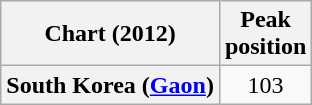<table class="wikitable plainrowheaders" style="text-align:center;">
<tr>
<th scope="col">Chart (2012)</th>
<th scope="col">Peak<br>position</th>
</tr>
<tr>
<th scope="row">South Korea (<a href='#'>Gaon</a>)</th>
<td>103</td>
</tr>
</table>
